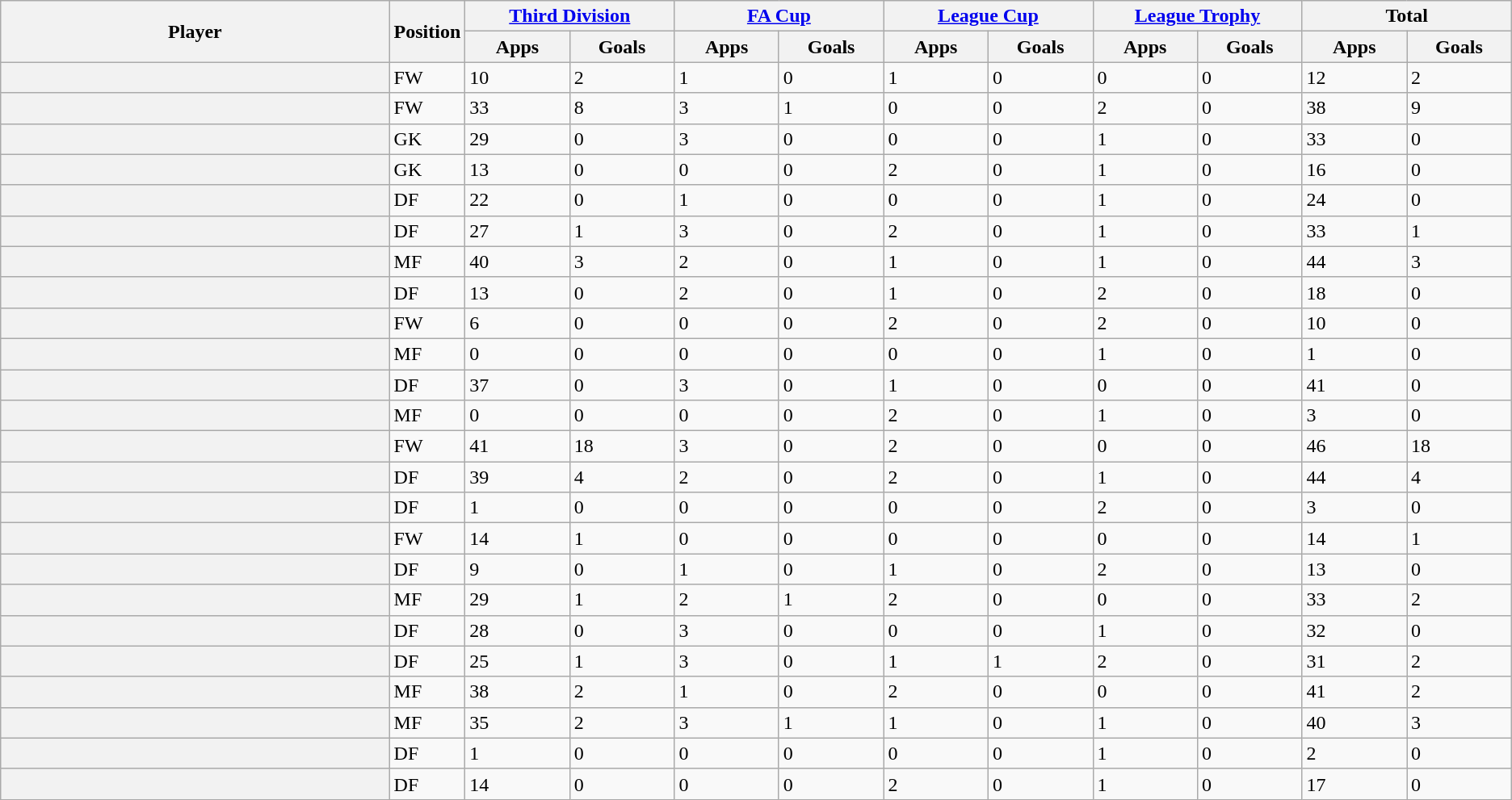<table class="wikitable plainrowheaders sortable">
<tr>
<th rowspan=2 style="width:20em"scope=col>Player</th>
<th rowspan=2>Position</th>
<th colspan=2 style="width:10em"scope=col><a href='#'>Third Division</a></th>
<th colspan=2 style="width:10em"scope=col><a href='#'>FA Cup</a></th>
<th colspan=2 style="width:10em"scope=col><a href='#'>League Cup</a></th>
<th colspan=2 style="width:10em"scope=col><a href='#'>League Trophy</a></th>
<th colspan=2 style="width:10em"scope=col>Total</th>
</tr>
<tr>
<th style="width:5em">Apps</th>
<th style="width:5em">Goals</th>
<th style="width:5em">Apps</th>
<th style="width:5em">Goals</th>
<th style="width:5em">Apps</th>
<th style="width:5em">Goals</th>
<th style="width:5em">Apps</th>
<th style="width:5em">Goals</th>
<th style="width:5em">Apps</th>
<th style="width:5em">Goals</th>
</tr>
<tr>
<th scope=row></th>
<td>FW</td>
<td>10</td>
<td>2</td>
<td>1</td>
<td>0</td>
<td>1</td>
<td>0</td>
<td>0</td>
<td>0</td>
<td>12</td>
<td>2</td>
</tr>
<tr>
<th scope=row></th>
<td>FW</td>
<td>33</td>
<td>8</td>
<td>3</td>
<td>1</td>
<td>0</td>
<td>0</td>
<td>2</td>
<td>0</td>
<td>38</td>
<td>9</td>
</tr>
<tr>
<th scope=row></th>
<td>GK</td>
<td>29</td>
<td>0</td>
<td>3</td>
<td>0</td>
<td>0</td>
<td>0</td>
<td>1</td>
<td>0</td>
<td>33</td>
<td>0</td>
</tr>
<tr>
<th scope=row></th>
<td>GK</td>
<td>13</td>
<td>0</td>
<td>0</td>
<td>0</td>
<td>2</td>
<td>0</td>
<td>1</td>
<td>0</td>
<td>16</td>
<td>0</td>
</tr>
<tr>
<th scope=row></th>
<td>DF</td>
<td>22</td>
<td>0</td>
<td>1</td>
<td>0</td>
<td>0</td>
<td>0</td>
<td>1</td>
<td>0</td>
<td>24</td>
<td>0</td>
</tr>
<tr>
<th scope=row></th>
<td>DF</td>
<td>27</td>
<td>1</td>
<td>3</td>
<td>0</td>
<td>2</td>
<td>0</td>
<td>1</td>
<td>0</td>
<td>33</td>
<td>1</td>
</tr>
<tr>
<th scope=row></th>
<td>MF</td>
<td>40</td>
<td>3</td>
<td>2</td>
<td>0</td>
<td>1</td>
<td>0</td>
<td>1</td>
<td>0</td>
<td>44</td>
<td>3</td>
</tr>
<tr>
<th scope=row></th>
<td>DF</td>
<td>13</td>
<td>0</td>
<td>2</td>
<td>0</td>
<td>1</td>
<td>0</td>
<td>2</td>
<td>0</td>
<td>18</td>
<td>0</td>
</tr>
<tr>
<th scope=row></th>
<td>FW</td>
<td>6</td>
<td>0</td>
<td>0</td>
<td>0</td>
<td>2</td>
<td>0</td>
<td>2</td>
<td>0</td>
<td>10</td>
<td>0</td>
</tr>
<tr>
<th scope=row></th>
<td>MF</td>
<td>0</td>
<td>0</td>
<td>0</td>
<td>0</td>
<td>0</td>
<td>0</td>
<td>1</td>
<td>0</td>
<td>1</td>
<td>0</td>
</tr>
<tr>
<th scope=row></th>
<td>DF</td>
<td>37</td>
<td>0</td>
<td>3</td>
<td>0</td>
<td>1</td>
<td>0</td>
<td>0</td>
<td>0</td>
<td>41</td>
<td>0</td>
</tr>
<tr>
<th scope=row></th>
<td>MF</td>
<td>0</td>
<td>0</td>
<td>0</td>
<td>0</td>
<td>2</td>
<td>0</td>
<td>1</td>
<td>0</td>
<td>3</td>
<td>0</td>
</tr>
<tr>
<th scope=row></th>
<td>FW</td>
<td>41</td>
<td>18</td>
<td>3</td>
<td>0</td>
<td>2</td>
<td>0</td>
<td>0</td>
<td>0</td>
<td>46</td>
<td>18</td>
</tr>
<tr>
<th scope=row></th>
<td>DF</td>
<td>39</td>
<td>4</td>
<td>2</td>
<td>0</td>
<td>2</td>
<td>0</td>
<td>1</td>
<td>0</td>
<td>44</td>
<td>4</td>
</tr>
<tr>
<th scope=row></th>
<td>DF</td>
<td>1</td>
<td>0</td>
<td>0</td>
<td>0</td>
<td>0</td>
<td>0</td>
<td>2</td>
<td>0</td>
<td>3</td>
<td>0</td>
</tr>
<tr>
<th scope=row></th>
<td>FW</td>
<td>14</td>
<td>1</td>
<td>0</td>
<td>0</td>
<td>0</td>
<td>0</td>
<td>0</td>
<td>0</td>
<td>14</td>
<td>1</td>
</tr>
<tr>
<th scope=row></th>
<td>DF</td>
<td>9</td>
<td>0</td>
<td>1</td>
<td>0</td>
<td>1</td>
<td>0</td>
<td>2</td>
<td>0</td>
<td>13</td>
<td>0</td>
</tr>
<tr>
<th scope=row></th>
<td>MF</td>
<td>29</td>
<td>1</td>
<td>2</td>
<td>1</td>
<td>2</td>
<td>0</td>
<td>0</td>
<td>0</td>
<td>33</td>
<td>2</td>
</tr>
<tr>
<th scope=row></th>
<td>DF</td>
<td>28</td>
<td>0</td>
<td>3</td>
<td>0</td>
<td>0</td>
<td>0</td>
<td>1</td>
<td>0</td>
<td>32</td>
<td>0</td>
</tr>
<tr>
<th scope=row></th>
<td>DF</td>
<td>25</td>
<td>1</td>
<td>3</td>
<td>0</td>
<td>1</td>
<td>1</td>
<td>2</td>
<td>0</td>
<td>31</td>
<td>2</td>
</tr>
<tr>
<th scope=row></th>
<td>MF</td>
<td>38</td>
<td>2</td>
<td>1</td>
<td>0</td>
<td>2</td>
<td>0</td>
<td>0</td>
<td>0</td>
<td>41</td>
<td>2</td>
</tr>
<tr>
<th scope=row></th>
<td>MF</td>
<td>35</td>
<td>2</td>
<td>3</td>
<td>1</td>
<td>1</td>
<td>0</td>
<td>1</td>
<td>0</td>
<td>40</td>
<td>3</td>
</tr>
<tr>
<th scope=row></th>
<td>DF</td>
<td>1</td>
<td>0</td>
<td>0</td>
<td>0</td>
<td>0</td>
<td>0</td>
<td>1</td>
<td>0</td>
<td>2</td>
<td>0</td>
</tr>
<tr>
<th scope=row></th>
<td>DF</td>
<td>14</td>
<td>0</td>
<td>0</td>
<td>0</td>
<td>2</td>
<td>0</td>
<td>1</td>
<td>0</td>
<td>17</td>
<td>0</td>
</tr>
</table>
